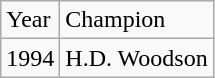<table class="wikitable">
<tr>
<td>Year</td>
<td>Champion</td>
</tr>
<tr>
<td>1994</td>
<td>H.D. Woodson</td>
</tr>
</table>
